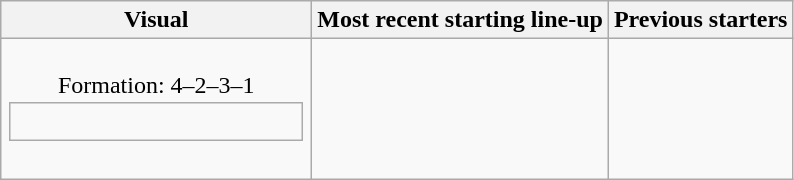<table class=wikitable>
<tr>
<th>Visual</th>
<th>Most recent starting line-up</th>
<th>Previous starters</th>
</tr>
<tr>
<td style="text-align:center;"><br>Formation: 4–2–3–1<table style="float:center; width:200px; border:0;">
<tr>
<td><div><br>






















</div></td>
</tr>
<tr>
</tr>
</table>












<br></td>
<td><br></td>
</tr>
</table>
